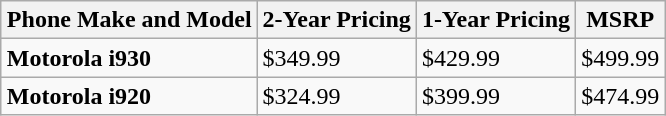<table class="wikitable" style="margin:auto;">
<tr>
<th bgcolor="gray"><span>Phone Make and Model</span></th>
<th bgcolor="gray"><span>2-Year Pricing</span></th>
<th bgcolor="gray"><span>1-Year Pricing</span></th>
<th bgcolor="gray"><span>MSRP</span></th>
</tr>
<tr>
<td><strong>Motorola i930</strong></td>
<td>$349.99</td>
<td>$429.99</td>
<td>$499.99</td>
</tr>
<tr>
<td><strong>Motorola i920</strong></td>
<td>$324.99</td>
<td>$399.99</td>
<td>$474.99</td>
</tr>
</table>
